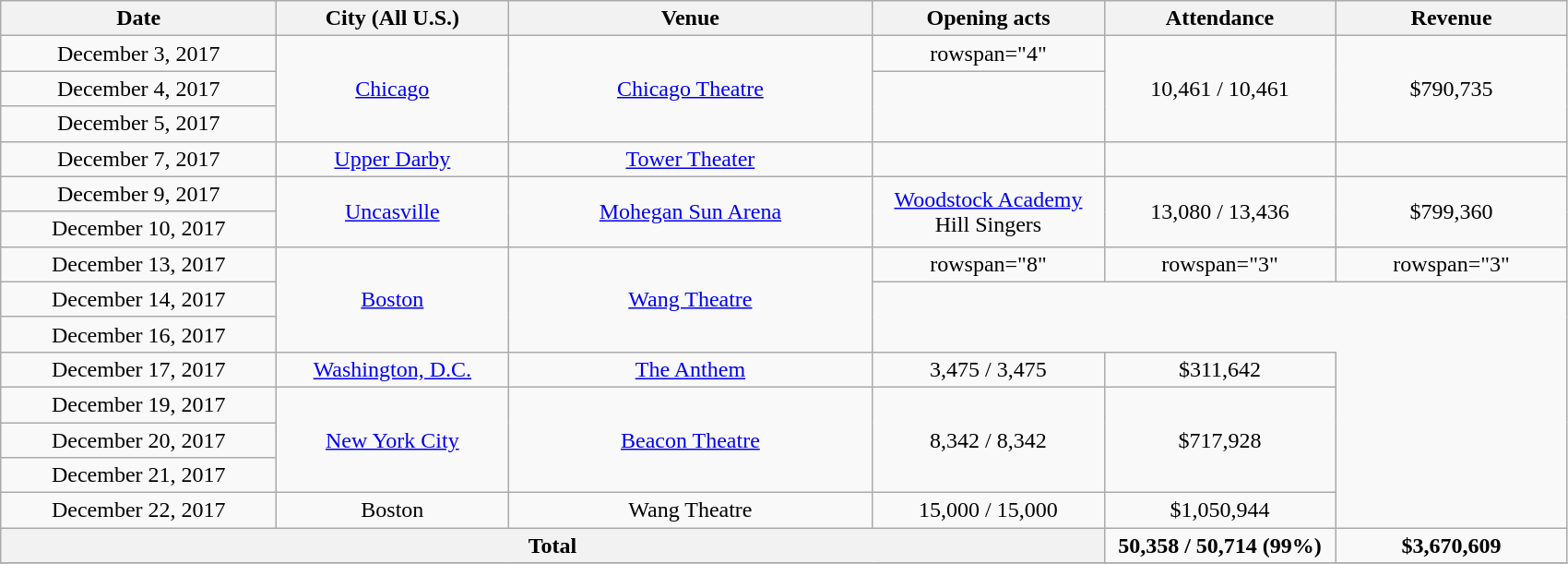<table class="wikitable" style="text-align:center;">
<tr>
<th scope="col" style="width:12em;">Date</th>
<th scope="col" style="width:10em;">City (All U.S.)</th>
<th scope="col" style="width:16em;">Venue</th>
<th scope="col" style="width:10em;">Opening acts</th>
<th scope="col" style="width:10em;">Attendance</th>
<th scope="col" style="width:10em;">Revenue</th>
</tr>
<tr>
<td>December 3, 2017</td>
<td rowspan="3"><a href='#'>Chicago</a></td>
<td rowspan="3"><a href='#'>Chicago Theatre</a></td>
<td>rowspan="4" </td>
<td rowspan="3">10,461 / 10,461</td>
<td rowspan="3">$790,735</td>
</tr>
<tr>
<td>December 4, 2017</td>
</tr>
<tr>
<td>December 5, 2017</td>
</tr>
<tr>
<td>December 7, 2017</td>
<td><a href='#'>Upper Darby</a></td>
<td><a href='#'>Tower Theater</a></td>
<td></td>
<td></td>
</tr>
<tr>
<td>December 9, 2017</td>
<td rowspan="2"><a href='#'>Uncasville</a></td>
<td rowspan="2"><a href='#'>Mohegan Sun Arena</a></td>
<td rowspan="2"><a href='#'>Woodstock Academy</a><br>Hill Singers</td>
<td rowspan="2">13,080 / 13,436</td>
<td rowspan="2">$799,360</td>
</tr>
<tr>
<td>December 10, 2017</td>
</tr>
<tr>
<td>December 13, 2017</td>
<td rowspan="3"><a href='#'>Boston</a></td>
<td rowspan="3"><a href='#'>Wang Theatre</a></td>
<td>rowspan="8" </td>
<td>rowspan="3" </td>
<td>rowspan="3" </td>
</tr>
<tr>
<td>December 14, 2017</td>
</tr>
<tr>
<td>December 16, 2017</td>
</tr>
<tr>
<td>December 17, 2017</td>
<td><a href='#'>Washington, D.C.</a></td>
<td><a href='#'>The Anthem</a></td>
<td>3,475 / 3,475</td>
<td>$311,642</td>
</tr>
<tr>
<td>December 19, 2017</td>
<td rowspan="3"><a href='#'>New York City</a></td>
<td rowspan="3"><a href='#'>Beacon Theatre</a></td>
<td rowspan="3">8,342 / 8,342</td>
<td rowspan="3">$717,928</td>
</tr>
<tr>
<td>December 20, 2017</td>
</tr>
<tr>
<td>December 21, 2017</td>
</tr>
<tr>
<td>December 22, 2017</td>
<td>Boston</td>
<td>Wang Theatre</td>
<td>15,000 / 15,000</td>
<td>$1,050,944</td>
</tr>
<tr>
<th colspan="4">Total</th>
<td><strong>50,358 / 50,714 (99%)</strong></td>
<td><strong>$3,670,609</strong></td>
</tr>
<tr>
</tr>
</table>
